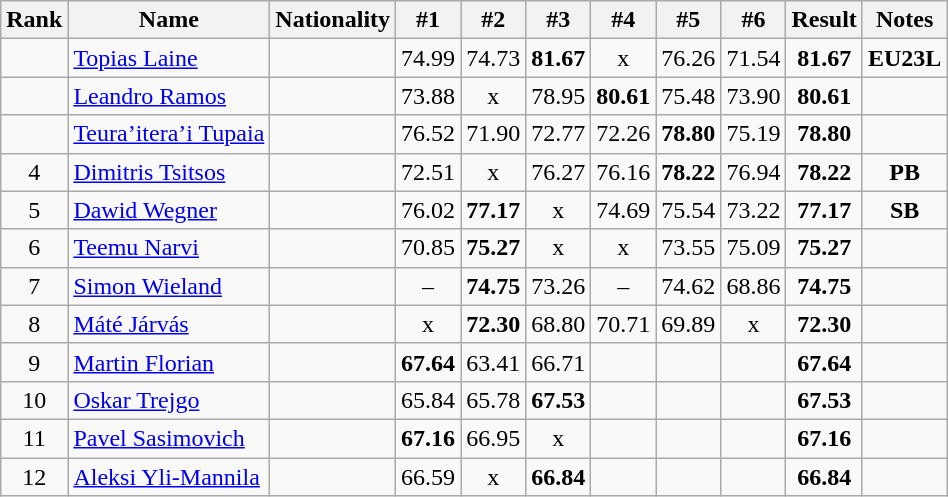<table class="wikitable sortable" style="text-align:center">
<tr>
<th>Rank</th>
<th>Name</th>
<th>Nationality</th>
<th>#1</th>
<th>#2</th>
<th>#3</th>
<th>#4</th>
<th>#5</th>
<th>#6</th>
<th>Result</th>
<th>Notes</th>
</tr>
<tr>
<td></td>
<td align=left><a href='#'>Topias Laine</a></td>
<td align=left></td>
<td>74.99</td>
<td>74.73</td>
<td><strong>81.67</strong></td>
<td>x</td>
<td>76.26</td>
<td>71.54</td>
<td><strong>81.67</strong></td>
<td><strong>EU23L</strong></td>
</tr>
<tr>
<td></td>
<td align=left><a href='#'>Leandro Ramos</a></td>
<td align=left></td>
<td>73.88</td>
<td>x</td>
<td>78.95</td>
<td><strong>80.61</strong></td>
<td>75.48</td>
<td>73.90</td>
<td><strong>80.61</strong></td>
<td></td>
</tr>
<tr>
<td></td>
<td align=left><a href='#'>Teura’itera’i Tupaia</a></td>
<td align=left></td>
<td>76.52</td>
<td>71.90</td>
<td>72.77</td>
<td>72.26</td>
<td><strong>78.80</strong></td>
<td>75.19</td>
<td><strong>78.80</strong></td>
<td></td>
</tr>
<tr>
<td>4</td>
<td align=left><a href='#'>Dimitris Tsitsos</a></td>
<td align=left></td>
<td>72.51</td>
<td>x</td>
<td>76.27</td>
<td>76.16</td>
<td><strong>78.22</strong></td>
<td>76.94</td>
<td><strong>78.22</strong></td>
<td><strong>PB</strong></td>
</tr>
<tr>
<td>5</td>
<td align=left><a href='#'>Dawid Wegner</a></td>
<td align=left></td>
<td>76.02</td>
<td><strong>77.17</strong></td>
<td>x</td>
<td>74.69</td>
<td>75.54</td>
<td>73.22</td>
<td><strong>77.17</strong></td>
<td><strong>SB</strong></td>
</tr>
<tr>
<td>6</td>
<td align=left><a href='#'>Teemu Narvi</a></td>
<td align=left></td>
<td>70.85</td>
<td><strong>75.27</strong></td>
<td>x</td>
<td>x</td>
<td>73.55</td>
<td>75.09</td>
<td><strong>75.27</strong></td>
<td></td>
</tr>
<tr>
<td>7</td>
<td align=left><a href='#'>Simon Wieland</a></td>
<td align=left></td>
<td>–</td>
<td><strong>74.75</strong></td>
<td>73.26</td>
<td>–</td>
<td>74.62</td>
<td>68.86</td>
<td><strong>74.75</strong></td>
<td></td>
</tr>
<tr>
<td>8</td>
<td align=left><a href='#'>Máté Járvás</a></td>
<td align=left></td>
<td>x</td>
<td><strong>72.30</strong></td>
<td>68.80</td>
<td>70.71</td>
<td>69.89</td>
<td>x</td>
<td><strong>72.30</strong></td>
<td></td>
</tr>
<tr>
<td>9</td>
<td align=left><a href='#'>Martin Florian</a></td>
<td align=left></td>
<td><strong>67.64</strong></td>
<td>63.41</td>
<td>66.71</td>
<td></td>
<td></td>
<td></td>
<td><strong>67.64</strong></td>
<td></td>
</tr>
<tr>
<td>10</td>
<td align=left><a href='#'>Oskar Trejgo</a></td>
<td align=left></td>
<td>65.84</td>
<td>65.78</td>
<td><strong>67.53</strong></td>
<td></td>
<td></td>
<td></td>
<td><strong>67.53</strong></td>
<td></td>
</tr>
<tr>
<td>11</td>
<td align=left><a href='#'>Pavel Sasimovich</a></td>
<td align=left></td>
<td><strong>67.16</strong></td>
<td>66.95</td>
<td>x</td>
<td></td>
<td></td>
<td></td>
<td><strong>67.16</strong></td>
<td></td>
</tr>
<tr>
<td>12</td>
<td align=left><a href='#'>Aleksi Yli-Mannila</a></td>
<td align=left></td>
<td>66.59</td>
<td>x</td>
<td><strong>66.84</strong></td>
<td></td>
<td></td>
<td></td>
<td><strong>66.84</strong></td>
<td></td>
</tr>
</table>
